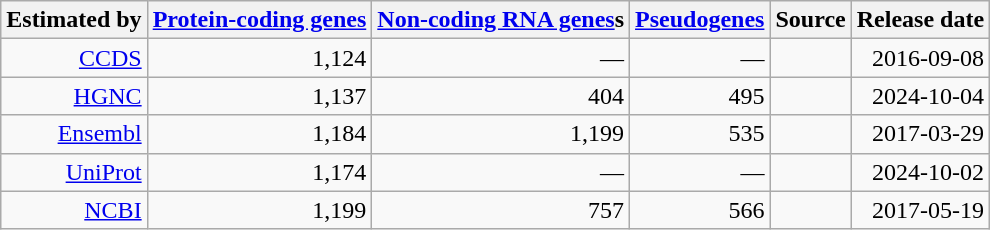<table class="wikitable" style="text-align:right">
<tr>
<th>Estimated by</th>
<th><a href='#'>Protein-coding genes</a></th>
<th><a href='#'>Non-coding RNA genes</a>s</th>
<th><a href='#'>Pseudogenes</a></th>
<th>Source</th>
<th>Release date</th>
</tr>
<tr>
<td><a href='#'>CCDS</a></td>
<td>1,124</td>
<td>—</td>
<td>—</td>
<td style="text-align:center"></td>
<td>2016-09-08</td>
</tr>
<tr>
<td><a href='#'>HGNC</a></td>
<td>1,137</td>
<td>404</td>
<td>495</td>
<td style="text-align:center"></td>
<td>2024-10-04</td>
</tr>
<tr>
<td><a href='#'>Ensembl</a></td>
<td>1,184</td>
<td>1,199</td>
<td>535</td>
<td style="text-align:center"></td>
<td>2017-03-29</td>
</tr>
<tr>
<td><a href='#'>UniProt</a></td>
<td>1,174</td>
<td>—</td>
<td>—</td>
<td style="text-align:center"></td>
<td>2024-10-02</td>
</tr>
<tr>
<td><a href='#'>NCBI</a></td>
<td>1,199</td>
<td>757</td>
<td>566</td>
<td style="text-align:center"></td>
<td>2017-05-19</td>
</tr>
</table>
